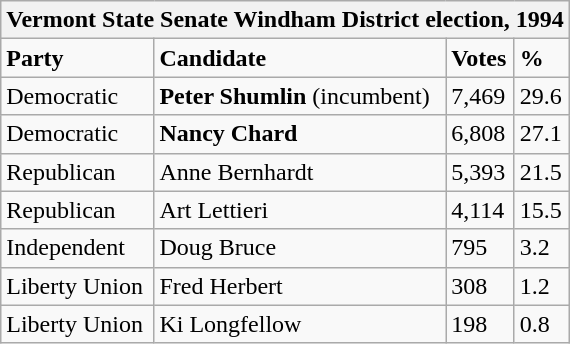<table class="wikitable">
<tr>
<th colspan="4">Vermont State Senate Windham District election, 1994</th>
</tr>
<tr>
<td><strong>Party</strong></td>
<td><strong>Candidate</strong></td>
<td><strong>Votes</strong></td>
<td><strong>%</strong></td>
</tr>
<tr>
<td>Democratic</td>
<td><strong>Peter Shumlin</strong> (incumbent)</td>
<td>7,469</td>
<td>29.6</td>
</tr>
<tr>
<td>Democratic</td>
<td><strong>Nancy Chard</strong></td>
<td>6,808</td>
<td>27.1</td>
</tr>
<tr>
<td>Republican</td>
<td>Anne Bernhardt</td>
<td>5,393</td>
<td>21.5</td>
</tr>
<tr>
<td>Republican</td>
<td>Art Lettieri</td>
<td>4,114</td>
<td>15.5</td>
</tr>
<tr>
<td>Independent</td>
<td>Doug Bruce</td>
<td>795</td>
<td>3.2</td>
</tr>
<tr>
<td>Liberty Union</td>
<td>Fred Herbert</td>
<td>308</td>
<td>1.2</td>
</tr>
<tr>
<td>Liberty Union</td>
<td>Ki Longfellow</td>
<td>198</td>
<td>0.8</td>
</tr>
</table>
